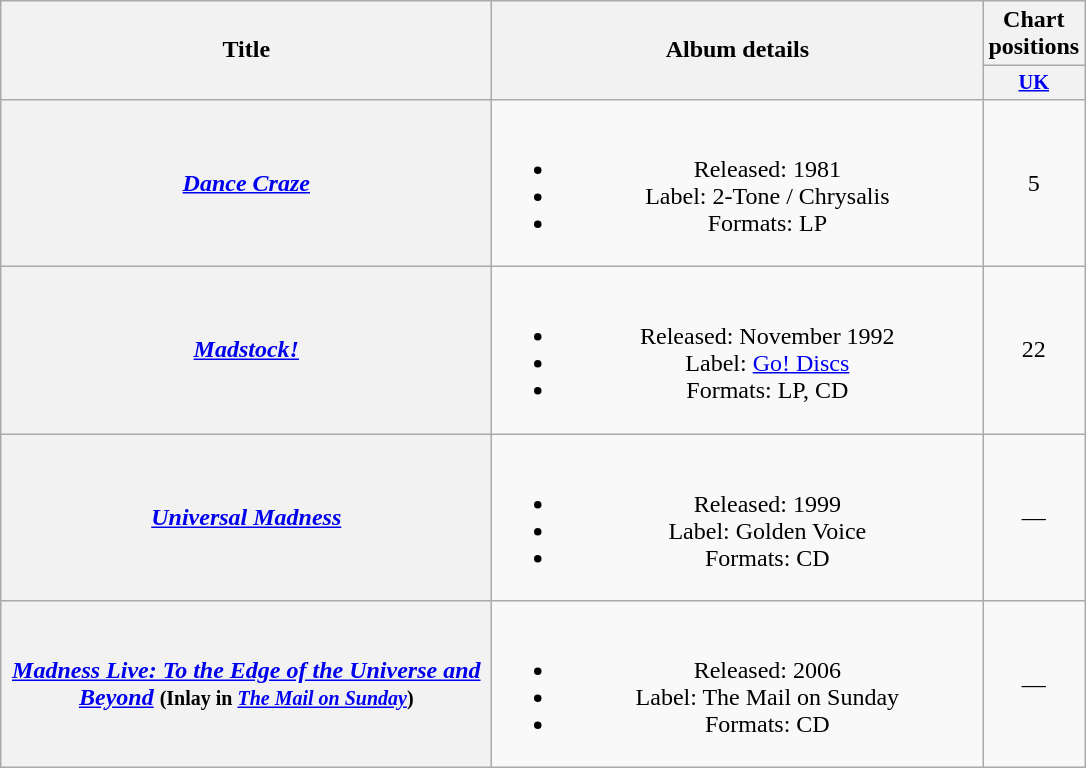<table class="wikitable plainrowheaders" style="text-align:center;">
<tr>
<th scope="col" rowspan="2" style="width:20em;">Title</th>
<th scope="col" rowspan="2" style="width:20em;">Album details</th>
<th colspan="1">Chart positions</th>
</tr>
<tr>
<th style="width:3em;font-size:85%;"><a href='#'>UK</a><br></th>
</tr>
<tr>
<th scope="row"><em><a href='#'>Dance Craze</a></em></th>
<td><br><ul><li>Released: 1981</li><li>Label: 2-Tone / Chrysalis</li><li>Formats: LP</li></ul></td>
<td>5</td>
</tr>
<tr>
<th scope="row"><em><a href='#'>Madstock!</a></em></th>
<td><br><ul><li>Released: November 1992</li><li>Label: <a href='#'>Go! Discs</a></li><li>Formats: LP, CD</li></ul></td>
<td>22</td>
</tr>
<tr>
<th scope="row"><em><a href='#'>Universal Madness</a></em></th>
<td><br><ul><li>Released: 1999</li><li>Label: Golden Voice</li><li>Formats: CD</li></ul></td>
<td>—</td>
</tr>
<tr>
<th scope="row"><em><a href='#'>Madness Live: To the Edge of the Universe and Beyond</a></em> <small>(Inlay in <em><a href='#'>The Mail on Sunday</a></em>)</small></th>
<td><br><ul><li>Released: 2006</li><li>Label: The Mail on Sunday</li><li>Formats: CD</li></ul></td>
<td>—</td>
</tr>
</table>
